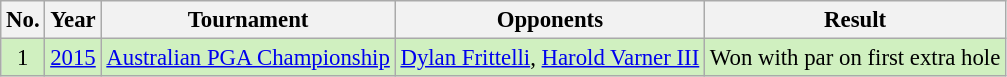<table class="wikitable" style="font-size:95%;">
<tr>
<th>No.</th>
<th>Year</th>
<th>Tournament</th>
<th>Opponents</th>
<th>Result</th>
</tr>
<tr style="background:#D0F0C0;">
<td align=center>1</td>
<td><a href='#'>2015</a></td>
<td><a href='#'>Australian PGA Championship</a></td>
<td> <a href='#'>Dylan Frittelli</a>,  <a href='#'>Harold Varner III</a></td>
<td>Won with par on first extra hole</td>
</tr>
</table>
